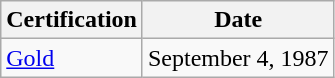<table class="wikitable">
<tr>
<th>Certification</th>
<th>Date</th>
</tr>
<tr>
<td><a href='#'>Gold</a></td>
<td>September 4, 1987</td>
</tr>
</table>
